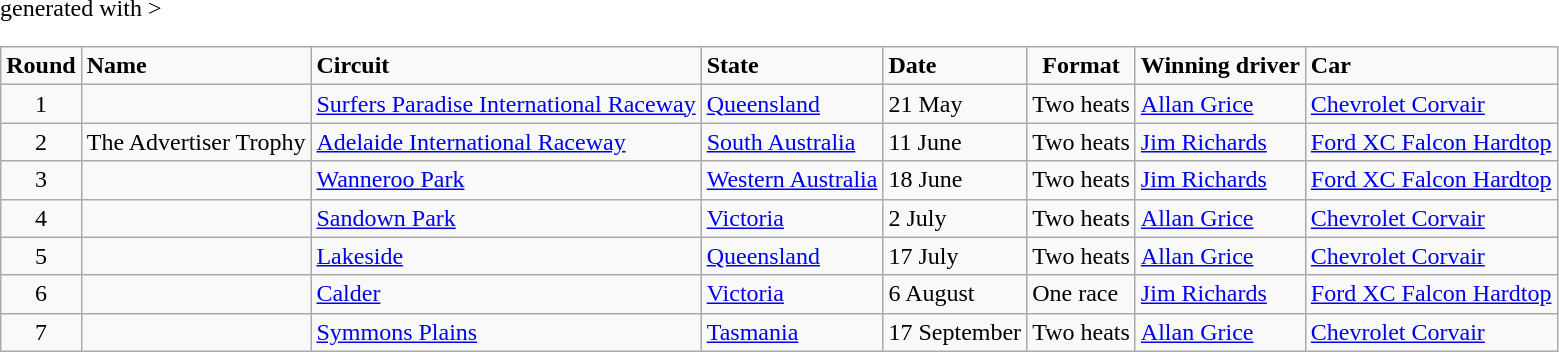<table class="wikitable" <hiddentext>generated with >
<tr style="font-weight:bold">
<td align="center">Round </td>
<td>Name</td>
<td>Circuit </td>
<td>State</td>
<td>Date </td>
<td align="center">Format </td>
<td>Winning driver </td>
<td>Car</td>
</tr>
<tr>
<td align="center">1</td>
<td></td>
<td><a href='#'>Surfers Paradise International Raceway</a></td>
<td><a href='#'>Queensland</a></td>
<td>21 May</td>
<td>Two heats</td>
<td><a href='#'>Allan Grice</a></td>
<td><a href='#'>Chevrolet Corvair</a></td>
</tr>
<tr>
<td align="center">2</td>
<td align="center">The Advertiser Trophy </td>
<td><a href='#'>Adelaide International Raceway</a></td>
<td><a href='#'>South Australia</a></td>
<td>11 June</td>
<td>Two heats</td>
<td><a href='#'>Jim Richards</a></td>
<td><a href='#'>Ford XC Falcon Hardtop</a></td>
</tr>
<tr>
<td align="center">3</td>
<td></td>
<td><a href='#'>Wanneroo Park</a></td>
<td><a href='#'>Western Australia</a></td>
<td>18 June</td>
<td>Two heats</td>
<td><a href='#'>Jim Richards</a></td>
<td><a href='#'>Ford XC Falcon Hardtop</a></td>
</tr>
<tr>
<td align="center">4</td>
<td></td>
<td><a href='#'>Sandown Park</a></td>
<td><a href='#'>Victoria</a></td>
<td>2 July</td>
<td>Two heats</td>
<td><a href='#'>Allan Grice</a></td>
<td><a href='#'>Chevrolet Corvair</a></td>
</tr>
<tr>
<td align="center">5</td>
<td></td>
<td><a href='#'>Lakeside</a></td>
<td><a href='#'>Queensland</a></td>
<td>17 July</td>
<td>Two heats</td>
<td><a href='#'>Allan Grice</a></td>
<td><a href='#'>Chevrolet Corvair</a></td>
</tr>
<tr>
<td align="center">6</td>
<td></td>
<td><a href='#'>Calder</a></td>
<td><a href='#'>Victoria</a></td>
<td>6 August</td>
<td>One race</td>
<td><a href='#'>Jim Richards</a></td>
<td><a href='#'>Ford XC Falcon Hardtop</a></td>
</tr>
<tr>
<td align="center">7</td>
<td></td>
<td><a href='#'>Symmons Plains</a></td>
<td><a href='#'>Tasmania</a></td>
<td>17 September</td>
<td>Two heats</td>
<td><a href='#'>Allan Grice</a></td>
<td><a href='#'>Chevrolet Corvair</a></td>
</tr>
</table>
